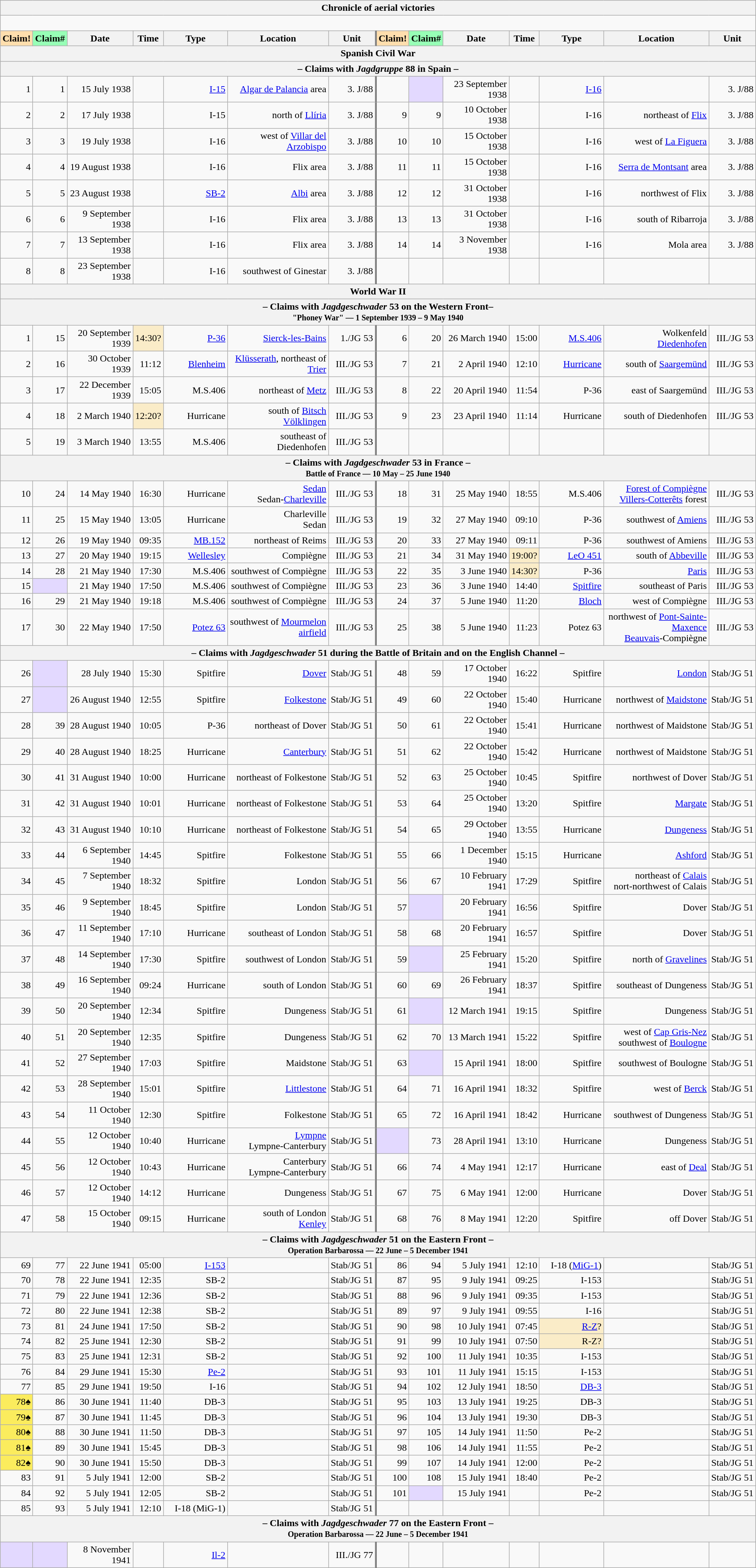<table class="wikitable plainrowheaders collapsible" style="margin-left: auto; margin-right: auto; border: none; text-align:right; width: 100%;">
<tr>
<th colspan="14">Chronicle of aerial victories</th>
</tr>
<tr>
<td colspan="14" style="text-align: left;"><br>



</td>
</tr>
<tr>
<th scope="col" style="background:#ffdead">Claim!</th>
<th scope="col" style="background:#97ffb6">Claim#</th>
<th scope="col">Date</th>
<th scope="col">Time</th>
<th scope="col" width="100px">Type</th>
<th scope="col">Location</th>
<th scope="col">Unit</th>
<th scope="col" style="border-left: 3px solid grey; background:#ffdead">Claim!</th>
<th scope="col" style="background:#97ffb6">Claim#</th>
<th scope="col">Date</th>
<th scope="col">Time</th>
<th scope="col" width="100px">Type</th>
<th scope="col">Location</th>
<th scope="col">Unit</th>
</tr>
<tr>
<th colspan="14">Spanish Civil War</th>
</tr>
<tr>
<th colspan="14">– Claims with <em>Jagdgruppe</em> 88 in Spain –</th>
</tr>
<tr>
<td>1</td>
<td>1</td>
<td>15 July 1938</td>
<td></td>
<td><a href='#'>I-15</a></td>
<td><a href='#'>Algar de Palancia</a> area</td>
<td>3. J/88</td>
<td style="border-left: 3px solid grey;"></td>
<td style="background:#e3d9ff;"></td>
<td>23 September 1938</td>
<td></td>
<td><a href='#'>I-16</a></td>
<td></td>
<td>3. J/88</td>
</tr>
<tr>
<td>2</td>
<td>2</td>
<td>17 July 1938</td>
<td></td>
<td>I-15</td>
<td>north of <a href='#'>Llíria</a></td>
<td>3. J/88</td>
<td style="border-left: 3px solid grey;">9</td>
<td>9</td>
<td>10 October 1938</td>
<td></td>
<td>I-16</td>
<td>northeast of <a href='#'>Flix</a></td>
<td>3. J/88</td>
</tr>
<tr>
<td>3</td>
<td>3</td>
<td>19 July 1938</td>
<td></td>
<td>I-16</td>
<td>west of <a href='#'>Villar del Arzobispo</a></td>
<td>3. J/88</td>
<td style="border-left: 3px solid grey;">10</td>
<td>10</td>
<td>15 October 1938</td>
<td></td>
<td>I-16</td>
<td>west of <a href='#'>La Figuera</a></td>
<td>3. J/88</td>
</tr>
<tr>
<td>4</td>
<td>4</td>
<td>19 August 1938</td>
<td></td>
<td>I-16</td>
<td>Flix area</td>
<td>3. J/88</td>
<td style="border-left: 3px solid grey;">11</td>
<td>11</td>
<td>15 October 1938</td>
<td></td>
<td>I-16</td>
<td><a href='#'>Serra de Montsant</a> area</td>
<td>3. J/88</td>
</tr>
<tr>
<td>5</td>
<td>5</td>
<td>23 August 1938</td>
<td></td>
<td><a href='#'>SB-2</a></td>
<td><a href='#'>Albi</a> area</td>
<td>3. J/88</td>
<td style="border-left: 3px solid grey;">12</td>
<td>12</td>
<td>31 October 1938</td>
<td></td>
<td>I-16</td>
<td>northwest of Flix</td>
<td>3. J/88</td>
</tr>
<tr>
<td>6</td>
<td>6</td>
<td>9 September 1938</td>
<td></td>
<td>I-16</td>
<td>Flix area</td>
<td>3. J/88</td>
<td style="border-left: 3px solid grey;">13</td>
<td>13</td>
<td>31 October 1938</td>
<td></td>
<td>I-16</td>
<td>south of Ribarroja</td>
<td>3. J/88</td>
</tr>
<tr>
<td>7</td>
<td>7</td>
<td>13 September 1938</td>
<td></td>
<td>I-16</td>
<td>Flix area</td>
<td>3. J/88</td>
<td style="border-left: 3px solid grey;">14</td>
<td>14</td>
<td>3 November 1938</td>
<td></td>
<td>I-16</td>
<td>Mola area</td>
<td>3. J/88</td>
</tr>
<tr>
<td>8</td>
<td>8</td>
<td>23 September 1938</td>
<td></td>
<td>I-16</td>
<td>southwest of Ginestar</td>
<td>3. J/88</td>
<td style="border-left: 3px solid grey;"></td>
<td></td>
<td></td>
<td></td>
<td></td>
<td></td>
<td></td>
</tr>
<tr>
<th colspan="14">World War II</th>
</tr>
<tr>
<th colspan="14">– Claims with <em>Jagdgeschwader</em> 53 on the Western Front–<br><small>"Phoney War" — 1 September 1939 – 9 May 1940</small></th>
</tr>
<tr>
<td>1</td>
<td>15</td>
<td>20 September 1939</td>
<td style="background:#faecc8">14:30?</td>
<td><a href='#'>P-36</a></td>
<td><a href='#'>Sierck-les-Bains</a></td>
<td>1./JG 53</td>
<td style="border-left: 3px solid grey;">6</td>
<td>20</td>
<td>26 March 1940</td>
<td>15:00</td>
<td><a href='#'>M.S.406</a></td>
<td>Wolkenfeld<br><a href='#'>Diedenhofen</a></td>
<td>III./JG 53</td>
</tr>
<tr>
<td>2</td>
<td>16</td>
<td>30 October 1939</td>
<td>11:12</td>
<td><a href='#'>Blenheim</a></td>
<td><a href='#'>Klüsserath</a>, northeast of <a href='#'>Trier</a></td>
<td>III./JG 53</td>
<td style="border-left: 3px solid grey;">7</td>
<td>21</td>
<td>2 April 1940</td>
<td>12:10</td>
<td><a href='#'>Hurricane</a></td>
<td>south of <a href='#'>Saargemünd</a></td>
<td>III./JG 53</td>
</tr>
<tr>
<td>3</td>
<td>17</td>
<td>22 December 1939</td>
<td>15:05</td>
<td>M.S.406</td>
<td> northeast of <a href='#'>Metz</a></td>
<td>III./JG 53</td>
<td style="border-left: 3px solid grey;">8</td>
<td>22</td>
<td>20 April 1940</td>
<td>11:54</td>
<td>P-36</td>
<td> east of Saargemünd</td>
<td>III./JG 53</td>
</tr>
<tr>
<td>4</td>
<td>18</td>
<td>2 March 1940</td>
<td style="background:#faecc8">12:20?</td>
<td>Hurricane</td>
<td>south of <a href='#'>Bitsch</a><br><a href='#'>Völklingen</a></td>
<td>III./JG 53</td>
<td style="border-left: 3px solid grey;">9</td>
<td>23</td>
<td>23 April 1940</td>
<td>11:14</td>
<td>Hurricane</td>
<td>south of Diedenhofen</td>
<td>III./JG 53</td>
</tr>
<tr>
<td>5</td>
<td>19</td>
<td>3 March 1940</td>
<td>13:55</td>
<td>M.S.406</td>
<td> southeast of Diedenhofen</td>
<td>III./JG 53</td>
<td style="border-left: 3px solid grey;"></td>
<td></td>
<td></td>
<td></td>
<td></td>
<td></td>
<td></td>
</tr>
<tr>
<th colspan="14">– Claims with <em>Jagdgeschwader</em> 53 in France –<br><small>Battle of France — 10 May – 25 June 1940</small></th>
</tr>
<tr>
<td>10</td>
<td>24</td>
<td>14 May 1940</td>
<td>16:30</td>
<td>Hurricane</td>
<td><a href='#'>Sedan</a><br>Sedan-<a href='#'>Charleville</a></td>
<td>III./JG 53</td>
<td style="border-left: 3px solid grey;">18</td>
<td>31</td>
<td>25 May 1940</td>
<td>18:55</td>
<td>M.S.406</td>
<td><a href='#'>Forest of Compiègne</a><br><a href='#'>Villers-Cotterêts</a> forest</td>
<td>III./JG 53</td>
</tr>
<tr>
<td>11</td>
<td>25</td>
<td>15 May 1940</td>
<td>13:05</td>
<td>Hurricane</td>
<td>Charleville<br>Sedan</td>
<td>III./JG 53</td>
<td style="border-left: 3px solid grey;">19</td>
<td>32</td>
<td>27 May 1940</td>
<td>09:10</td>
<td>P-36</td>
<td> southwest of <a href='#'>Amiens</a></td>
<td>III./JG 53</td>
</tr>
<tr>
<td>12</td>
<td>26</td>
<td>19 May 1940</td>
<td>09:35</td>
<td><a href='#'>MB.152</a></td>
<td>northeast of Reims</td>
<td>III./JG 53</td>
<td style="border-left: 3px solid grey;">20</td>
<td>33</td>
<td>27 May 1940</td>
<td>09:11</td>
<td>P-36</td>
<td> southwest of Amiens</td>
<td>III./JG 53</td>
</tr>
<tr>
<td>13</td>
<td>27</td>
<td>20 May 1940</td>
<td>19:15</td>
<td><a href='#'>Wellesley</a></td>
<td>Compiègne</td>
<td>III./JG 53</td>
<td style="border-left: 3px solid grey;">21</td>
<td>34</td>
<td>31 May 1940</td>
<td style="background:#faecc8">19:00?</td>
<td><a href='#'>LeO 451</a></td>
<td> south of <a href='#'>Abbeville</a></td>
<td>III./JG 53</td>
</tr>
<tr>
<td>14</td>
<td>28</td>
<td>21 May 1940</td>
<td>17:30</td>
<td>M.S.406</td>
<td>southwest of Compiègne</td>
<td>III./JG 53</td>
<td style="border-left: 3px solid grey;">22</td>
<td>35</td>
<td>3 June 1940</td>
<td style="background:#faecc8">14:30?</td>
<td>P-36</td>
<td><a href='#'>Paris</a></td>
<td>III./JG 53</td>
</tr>
<tr>
<td>15</td>
<td style="background:#e3d9ff;"></td>
<td>21 May 1940</td>
<td>17:50</td>
<td>M.S.406</td>
<td>southwest of Compiègne</td>
<td>III./JG 53</td>
<td style="border-left: 3px solid grey;">23</td>
<td>36</td>
<td>3 June 1940</td>
<td>14:40</td>
<td><a href='#'>Spitfire</a></td>
<td>southeast of Paris</td>
<td>III./JG 53</td>
</tr>
<tr>
<td>16</td>
<td>29</td>
<td>21 May 1940</td>
<td>19:18</td>
<td>M.S.406</td>
<td>southwest of Compiègne</td>
<td>III./JG 53</td>
<td style="border-left: 3px solid grey;">24</td>
<td>37</td>
<td>5 June 1940</td>
<td>11:20</td>
<td><a href='#'>Bloch</a></td>
<td>west of Compiègne</td>
<td>III./JG 53</td>
</tr>
<tr>
<td>17</td>
<td>30</td>
<td>22 May 1940</td>
<td>17:50</td>
<td><a href='#'>Potez 63</a></td>
<td>southwest of <a href='#'>Mourmelon airfield</a></td>
<td>III./JG 53</td>
<td style="border-left: 3px solid grey;">25</td>
<td>38</td>
<td>5 June 1940</td>
<td>11:23</td>
<td>Potez 63</td>
<td>northwest of <a href='#'>Pont-Sainte-Maxence</a><br><a href='#'>Beauvais</a>-Compiègne</td>
<td>III./JG 53</td>
</tr>
<tr>
<th colspan="14">– Claims with <em>Jagdgeschwader</em> 51 during the Battle of Britain and on the English Channel –</th>
</tr>
<tr>
<td>26</td>
<td style="background:#e3d9ff;"></td>
<td>28 July 1940</td>
<td>15:30</td>
<td>Spitfire</td>
<td><a href='#'>Dover</a></td>
<td>Stab/JG 51</td>
<td style="border-left: 3px solid grey;">48</td>
<td>59</td>
<td>17 October 1940</td>
<td>16:22</td>
<td>Spitfire</td>
<td><a href='#'>London</a></td>
<td>Stab/JG 51</td>
</tr>
<tr>
<td>27</td>
<td style="background:#e3d9ff;"></td>
<td>26 August 1940</td>
<td>12:55</td>
<td>Spitfire</td>
<td><a href='#'>Folkestone</a></td>
<td>Stab/JG 51</td>
<td style="border-left: 3px solid grey;">49</td>
<td>60</td>
<td>22 October 1940</td>
<td>15:40</td>
<td>Hurricane</td>
<td>northwest of <a href='#'>Maidstone</a></td>
<td>Stab/JG 51</td>
</tr>
<tr>
<td>28</td>
<td>39</td>
<td>28 August 1940</td>
<td>10:05</td>
<td>P-36</td>
<td>northeast of Dover</td>
<td>Stab/JG 51</td>
<td style="border-left: 3px solid grey;">50</td>
<td>61</td>
<td>22 October 1940</td>
<td>15:41</td>
<td>Hurricane</td>
<td>northwest of Maidstone</td>
<td>Stab/JG 51</td>
</tr>
<tr>
<td>29</td>
<td>40</td>
<td>28 August 1940</td>
<td>18:25</td>
<td>Hurricane</td>
<td><a href='#'>Canterbury</a></td>
<td>Stab/JG 51</td>
<td style="border-left: 3px solid grey;">51</td>
<td>62</td>
<td>22 October 1940</td>
<td>15:42</td>
<td>Hurricane</td>
<td>northwest of Maidstone</td>
<td>Stab/JG 51</td>
</tr>
<tr>
<td>30</td>
<td>41</td>
<td>31 August 1940</td>
<td>10:00</td>
<td>Hurricane</td>
<td>northeast of Folkestone</td>
<td>Stab/JG 51</td>
<td style="border-left: 3px solid grey;">52</td>
<td>63</td>
<td>25 October 1940</td>
<td>10:45</td>
<td>Spitfire</td>
<td>northwest of Dover</td>
<td>Stab/JG 51</td>
</tr>
<tr>
<td>31</td>
<td>42</td>
<td>31 August 1940</td>
<td>10:01</td>
<td>Hurricane</td>
<td>northeast of Folkestone</td>
<td>Stab/JG 51</td>
<td style="border-left: 3px solid grey;">53</td>
<td>64</td>
<td>25 October 1940</td>
<td>13:20</td>
<td>Spitfire</td>
<td><a href='#'>Margate</a></td>
<td>Stab/JG 51</td>
</tr>
<tr>
<td>32</td>
<td>43</td>
<td>31 August 1940</td>
<td>10:10</td>
<td>Hurricane</td>
<td>northeast of Folkestone</td>
<td>Stab/JG 51</td>
<td style="border-left: 3px solid grey;">54</td>
<td>65</td>
<td>29 October 1940</td>
<td>13:55</td>
<td>Hurricane</td>
<td><a href='#'>Dungeness</a></td>
<td>Stab/JG 51</td>
</tr>
<tr>
<td>33</td>
<td>44</td>
<td>6 September 1940</td>
<td>14:45</td>
<td>Spitfire</td>
<td>Folkestone</td>
<td>Stab/JG 51</td>
<td style="border-left: 3px solid grey;">55</td>
<td>66</td>
<td>1 December 1940</td>
<td>15:15</td>
<td>Hurricane</td>
<td><a href='#'>Ashford</a></td>
<td>Stab/JG 51</td>
</tr>
<tr>
<td>34</td>
<td>45</td>
<td>7 September 1940</td>
<td>18:32</td>
<td>Spitfire</td>
<td>London</td>
<td>Stab/JG 51</td>
<td style="border-left: 3px solid grey;">56</td>
<td>67</td>
<td>10 February 1941</td>
<td>17:29</td>
<td>Spitfire</td>
<td> northeast of <a href='#'>Calais</a><br> nort-northwest of Calais</td>
<td>Stab/JG 51</td>
</tr>
<tr>
<td>35</td>
<td>46</td>
<td>9 September 1940</td>
<td>18:45</td>
<td>Spitfire</td>
<td>London</td>
<td>Stab/JG 51</td>
<td style="border-left: 3px solid grey;">57</td>
<td style="background:#e3d9ff;"></td>
<td>20 February 1941</td>
<td>16:56</td>
<td>Spitfire</td>
<td>Dover</td>
<td>Stab/JG 51</td>
</tr>
<tr>
<td>36</td>
<td>47</td>
<td>11 September 1940</td>
<td>17:10</td>
<td>Hurricane</td>
<td>southeast of London</td>
<td>Stab/JG 51</td>
<td style="border-left: 3px solid grey;">58</td>
<td>68</td>
<td>20 February 1941</td>
<td>16:57</td>
<td>Spitfire</td>
<td>Dover</td>
<td>Stab/JG 51</td>
</tr>
<tr>
<td>37</td>
<td>48</td>
<td>14 September 1940</td>
<td>17:30</td>
<td>Spitfire</td>
<td>southwest of London</td>
<td>Stab/JG 51</td>
<td style="border-left: 3px solid grey;">59</td>
<td style="background:#e3d9ff;"></td>
<td>25 February 1941</td>
<td>15:20</td>
<td>Spitfire</td>
<td>north of <a href='#'>Gravelines</a></td>
<td>Stab/JG 51</td>
</tr>
<tr>
<td>38</td>
<td>49</td>
<td>16 September 1940</td>
<td>09:24</td>
<td>Hurricane</td>
<td>south of London</td>
<td>Stab/JG 51</td>
<td style="border-left: 3px solid grey;">60</td>
<td>69</td>
<td>26 February 1941</td>
<td>18:37</td>
<td>Spitfire</td>
<td>southeast of Dungeness</td>
<td>Stab/JG 51</td>
</tr>
<tr>
<td>39</td>
<td>50</td>
<td>20 September 1940</td>
<td>12:34</td>
<td>Spitfire</td>
<td>Dungeness</td>
<td>Stab/JG 51</td>
<td style="border-left: 3px solid grey;">61</td>
<td style="background:#e3d9ff;"></td>
<td>12 March 1941</td>
<td>19:15</td>
<td>Spitfire</td>
<td>Dungeness</td>
<td>Stab/JG 51</td>
</tr>
<tr>
<td>40</td>
<td>51</td>
<td>20 September 1940</td>
<td>12:35</td>
<td>Spitfire</td>
<td>Dungeness</td>
<td>Stab/JG 51</td>
<td style="border-left: 3px solid grey;">62</td>
<td>70</td>
<td>13 March 1941</td>
<td>15:22</td>
<td>Spitfire</td>
<td> west of <a href='#'>Cap Gris-Nez</a><br>southwest of <a href='#'>Boulogne</a></td>
<td>Stab/JG 51</td>
</tr>
<tr>
<td>41</td>
<td>52</td>
<td>27 September 1940</td>
<td>17:03</td>
<td>Spitfire</td>
<td>Maidstone</td>
<td>Stab/JG 51</td>
<td style="border-left: 3px solid grey;">63</td>
<td style="background:#e3d9ff;"></td>
<td>15 April 1941</td>
<td>18:00</td>
<td>Spitfire</td>
<td>southwest of Boulogne</td>
<td>Stab/JG 51</td>
</tr>
<tr>
<td>42</td>
<td>53</td>
<td>28 September 1940</td>
<td>15:01</td>
<td>Spitfire</td>
<td><a href='#'>Littlestone</a></td>
<td>Stab/JG 51</td>
<td style="border-left: 3px solid grey;">64</td>
<td>71</td>
<td>16 April 1941</td>
<td>18:32</td>
<td>Spitfire</td>
<td> west of <a href='#'>Berck</a></td>
<td>Stab/JG 51</td>
</tr>
<tr>
<td>43</td>
<td>54</td>
<td>11 October 1940</td>
<td>12:30</td>
<td>Spitfire</td>
<td>Folkestone</td>
<td>Stab/JG 51</td>
<td style="border-left: 3px solid grey;">65</td>
<td>72</td>
<td>16 April 1941</td>
<td>18:42</td>
<td>Hurricane</td>
<td>southwest of Dungeness</td>
<td>Stab/JG 51</td>
</tr>
<tr>
<td>44</td>
<td>55</td>
<td>12 October 1940</td>
<td>10:40</td>
<td>Hurricane</td>
<td><a href='#'>Lympne</a><br>Lympne-Canterbury</td>
<td>Stab/JG 51</td>
<td style="border-left: 3px solid grey; background:#e3d9ff;"></td>
<td>73</td>
<td>28 April 1941</td>
<td>13:10</td>
<td>Hurricane</td>
<td>Dungeness</td>
<td>Stab/JG 51</td>
</tr>
<tr>
<td>45</td>
<td>56</td>
<td>12 October 1940</td>
<td>10:43</td>
<td>Hurricane</td>
<td>Canterbury<br>Lympne-Canterbury</td>
<td>Stab/JG 51</td>
<td style="border-left: 3px solid grey;">66</td>
<td>74</td>
<td>4 May 1941</td>
<td>12:17</td>
<td>Hurricane</td>
<td>east of <a href='#'>Deal</a></td>
<td>Stab/JG 51</td>
</tr>
<tr>
<td>46</td>
<td>57</td>
<td>12 October 1940</td>
<td>14:12</td>
<td>Hurricane</td>
<td>Dungeness</td>
<td>Stab/JG 51</td>
<td style="border-left: 3px solid grey;">67</td>
<td>75</td>
<td>6 May 1941</td>
<td>12:00</td>
<td>Hurricane</td>
<td>Dover</td>
<td>Stab/JG 51</td>
</tr>
<tr>
<td>47</td>
<td>58</td>
<td>15 October 1940</td>
<td>09:15</td>
<td>Hurricane</td>
<td>south of London<br><a href='#'>Kenley</a></td>
<td>Stab/JG 51</td>
<td style="border-left: 3px solid grey;">68</td>
<td>76</td>
<td>8 May 1941</td>
<td>12:20</td>
<td>Spitfire</td>
<td>off Dover</td>
<td>Stab/JG 51</td>
</tr>
<tr>
<th colspan="14">– Claims with <em>Jagdgeschwader</em> 51 on the Eastern Front –<br><small>Operation Barbarossa — 22 June – 5 December 1941</small></th>
</tr>
<tr>
<td>69</td>
<td>77</td>
<td>22 June 1941</td>
<td>05:00</td>
<td><a href='#'>I-153</a></td>
<td></td>
<td>Stab/JG 51</td>
<td style="border-left: 3px solid grey;">86</td>
<td>94</td>
<td>5 July 1941</td>
<td>12:10</td>
<td>I-18 (<a href='#'>MiG-1</a>)</td>
<td></td>
<td>Stab/JG 51</td>
</tr>
<tr>
<td>70</td>
<td>78</td>
<td>22 June 1941</td>
<td>12:35</td>
<td>SB-2</td>
<td></td>
<td>Stab/JG 51</td>
<td style="border-left: 3px solid grey;">87</td>
<td>95</td>
<td>9 July 1941</td>
<td>09:25</td>
<td>I-153</td>
<td></td>
<td>Stab/JG 51</td>
</tr>
<tr>
<td>71</td>
<td>79</td>
<td>22 June 1941</td>
<td>12:36</td>
<td>SB-2</td>
<td></td>
<td>Stab/JG 51</td>
<td style="border-left: 3px solid grey;">88</td>
<td>96</td>
<td>9 July 1941</td>
<td>09:35</td>
<td>I-153</td>
<td></td>
<td>Stab/JG 51</td>
</tr>
<tr>
<td>72</td>
<td>80</td>
<td>22 June 1941</td>
<td>12:38</td>
<td>SB-2</td>
<td></td>
<td>Stab/JG 51</td>
<td style="border-left: 3px solid grey;">89</td>
<td>97</td>
<td>9 July 1941</td>
<td>09:55</td>
<td>I-16</td>
<td></td>
<td>Stab/JG 51</td>
</tr>
<tr>
<td>73</td>
<td>81</td>
<td>24 June 1941</td>
<td>17:50</td>
<td>SB-2</td>
<td></td>
<td>Stab/JG 51</td>
<td style="border-left: 3px solid grey;">90</td>
<td>98</td>
<td>10 July 1941</td>
<td>07:45</td>
<td style="background:#faecc8"><a href='#'>R-Z</a>?</td>
<td></td>
<td>Stab/JG 51</td>
</tr>
<tr>
<td>74</td>
<td>82</td>
<td>25 June 1941</td>
<td>12:30</td>
<td>SB-2</td>
<td></td>
<td>Stab/JG 51</td>
<td style="border-left: 3px solid grey;">91</td>
<td>99</td>
<td>10 July 1941</td>
<td>07:50</td>
<td style="background:#faecc8">R-Z?</td>
<td></td>
<td>Stab/JG 51</td>
</tr>
<tr>
<td>75</td>
<td>83</td>
<td>25 June 1941</td>
<td>12:31</td>
<td>SB-2</td>
<td></td>
<td>Stab/JG 51</td>
<td style="border-left: 3px solid grey;">92</td>
<td>100</td>
<td>11 July 1941</td>
<td>10:35</td>
<td>I-153</td>
<td></td>
<td>Stab/JG 51</td>
</tr>
<tr>
<td>76</td>
<td>84</td>
<td>29 June 1941</td>
<td>15:30</td>
<td><a href='#'>Pe-2</a></td>
<td></td>
<td>Stab/JG 51</td>
<td style="border-left: 3px solid grey;">93</td>
<td>101</td>
<td>11 July 1941</td>
<td>15:15</td>
<td>I-153</td>
<td></td>
<td>Stab/JG 51</td>
</tr>
<tr>
<td>77</td>
<td>85</td>
<td>29 June 1941</td>
<td>19:50</td>
<td>I-16</td>
<td></td>
<td>Stab/JG 51</td>
<td style="border-left: 3px solid grey;">94</td>
<td>102</td>
<td>12 July 1941</td>
<td>18:50</td>
<td><a href='#'>DB-3</a></td>
<td></td>
<td>Stab/JG 51</td>
</tr>
<tr>
<td style="background:#fbec5d;">78♠</td>
<td>86</td>
<td>30 June 1941</td>
<td>11:40</td>
<td>DB-3</td>
<td></td>
<td>Stab/JG 51</td>
<td style="border-left: 3px solid grey;">95</td>
<td>103</td>
<td>13 July 1941</td>
<td>19:25</td>
<td>DB-3</td>
<td></td>
<td>Stab/JG 51</td>
</tr>
<tr>
<td style="background:#fbec5d;">79♠</td>
<td>87</td>
<td>30 June 1941</td>
<td>11:45</td>
<td>DB-3</td>
<td></td>
<td>Stab/JG 51</td>
<td style="border-left: 3px solid grey;">96</td>
<td>104</td>
<td>13 July 1941</td>
<td>19:30</td>
<td>DB-3</td>
<td></td>
<td>Stab/JG 51</td>
</tr>
<tr>
<td style="background:#fbec5d;">80♠</td>
<td>88</td>
<td>30 June 1941</td>
<td>11:50</td>
<td>DB-3</td>
<td></td>
<td>Stab/JG 51</td>
<td style="border-left: 3px solid grey;">97</td>
<td>105</td>
<td>14 July 1941</td>
<td>11:50</td>
<td>Pe-2</td>
<td></td>
<td>Stab/JG 51</td>
</tr>
<tr>
<td style="background:#fbec5d;">81♠</td>
<td>89</td>
<td>30 June 1941</td>
<td>15:45</td>
<td>DB-3</td>
<td></td>
<td>Stab/JG 51</td>
<td style="border-left: 3px solid grey;">98</td>
<td>106</td>
<td>14 July 1941</td>
<td>11:55</td>
<td>Pe-2</td>
<td></td>
<td>Stab/JG 51</td>
</tr>
<tr>
<td style="background:#fbec5d;">82♠</td>
<td>90</td>
<td>30 June 1941</td>
<td>15:50</td>
<td>DB-3</td>
<td></td>
<td>Stab/JG 51</td>
<td style="border-left: 3px solid grey;">99</td>
<td>107</td>
<td>14 July 1941</td>
<td>12:00</td>
<td>Pe-2</td>
<td></td>
<td>Stab/JG 51</td>
</tr>
<tr>
<td>83</td>
<td>91</td>
<td>5 July 1941</td>
<td>12:00</td>
<td>SB-2</td>
<td></td>
<td>Stab/JG 51</td>
<td style="border-left: 3px solid grey;">100</td>
<td>108</td>
<td>15 July 1941</td>
<td>18:40</td>
<td>Pe-2</td>
<td></td>
<td>Stab/JG 51</td>
</tr>
<tr>
<td>84</td>
<td>92</td>
<td>5 July 1941</td>
<td>12:05</td>
<td>SB-2</td>
<td></td>
<td>Stab/JG 51</td>
<td style="border-left: 3px solid grey;">101</td>
<td style="background:#e3d9ff;"></td>
<td>15 July 1941</td>
<td></td>
<td>Pe-2</td>
<td></td>
<td>Stab/JG 51</td>
</tr>
<tr>
<td>85</td>
<td>93</td>
<td>5 July 1941</td>
<td>12:10</td>
<td>I-18 (MiG-1)</td>
<td></td>
<td>Stab/JG 51</td>
<td style="border-left: 3px solid grey;"></td>
<td></td>
<td></td>
<td></td>
<td></td>
<td></td>
<td></td>
</tr>
<tr>
<th colspan="14">– Claims with <em>Jagdgeschwader</em> 77 on the Eastern Front –<br><small>Operation Barbarossa — 22 June – 5 December 1941</small></th>
</tr>
<tr>
<td style="background:#e3d9ff;"></td>
<td style="background:#e3d9ff;"></td>
<td>8 November 1941</td>
<td></td>
<td><a href='#'>Il-2</a></td>
<td></td>
<td>III./JG 77</td>
<td style="border-left: 3px solid grey;"></td>
<td></td>
<td></td>
<td></td>
<td></td>
<td></td>
<td></td>
</tr>
</table>
